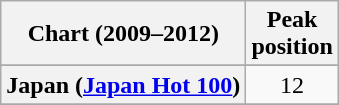<table class="wikitable plainrowheaders sortable" style="text-align:center">
<tr>
<th scope="col">Chart (2009–2012)</th>
<th scope="col">Peak<br>position</th>
</tr>
<tr>
</tr>
<tr>
</tr>
<tr>
</tr>
<tr>
</tr>
<tr>
</tr>
<tr>
</tr>
<tr>
</tr>
<tr>
</tr>
<tr>
</tr>
<tr>
</tr>
<tr>
</tr>
<tr>
</tr>
<tr>
</tr>
<tr>
</tr>
<tr>
</tr>
<tr>
<th scope="row">Japan (<a href='#'>Japan Hot 100</a>)</th>
<td>12</td>
</tr>
<tr>
</tr>
<tr>
</tr>
<tr>
</tr>
<tr>
</tr>
<tr>
</tr>
<tr>
</tr>
<tr>
</tr>
<tr>
</tr>
<tr>
</tr>
<tr>
</tr>
<tr>
</tr>
<tr>
</tr>
<tr>
</tr>
<tr>
</tr>
<tr>
</tr>
<tr>
</tr>
<tr>
</tr>
</table>
